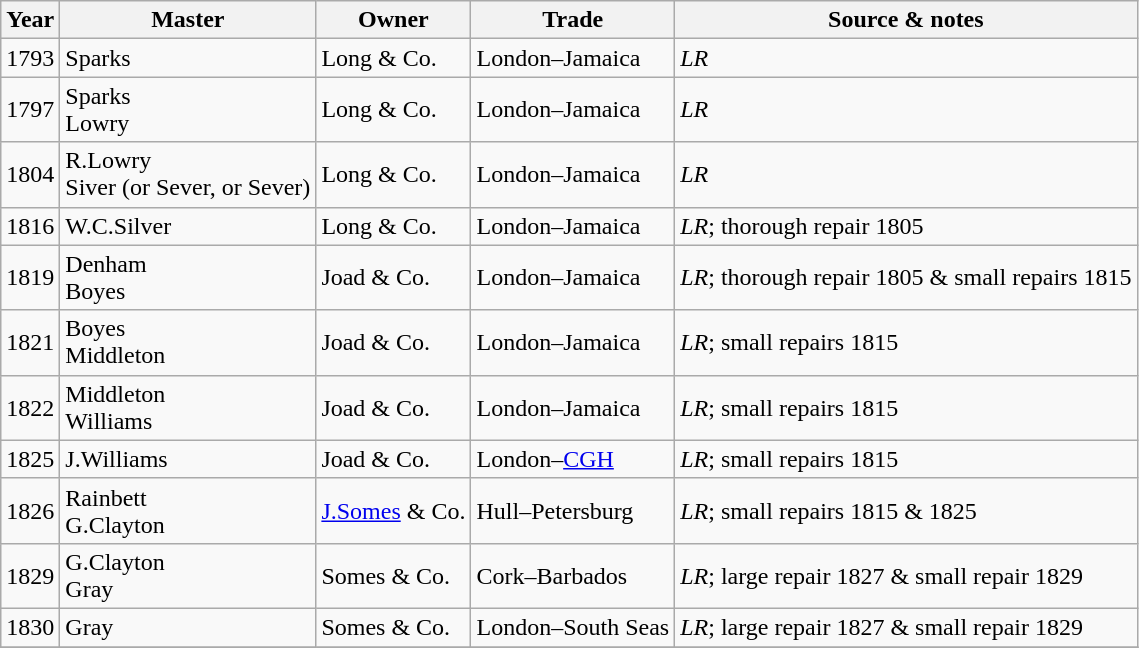<table class=" wikitable">
<tr>
<th>Year</th>
<th>Master</th>
<th>Owner</th>
<th>Trade</th>
<th>Source & notes</th>
</tr>
<tr>
<td>1793</td>
<td>Sparks</td>
<td>Long & Co.</td>
<td>London–Jamaica</td>
<td><em>LR</em></td>
</tr>
<tr>
<td>1797</td>
<td>Sparks<br>Lowry</td>
<td>Long & Co.</td>
<td>London–Jamaica</td>
<td><em>LR</em></td>
</tr>
<tr>
<td>1804</td>
<td>R.Lowry<br>Siver (or Sever, or Sever)</td>
<td>Long & Co.</td>
<td>London–Jamaica</td>
<td><em>LR</em></td>
</tr>
<tr>
<td>1816</td>
<td>W.C.Silver</td>
<td>Long & Co.</td>
<td>London–Jamaica</td>
<td><em>LR</em>; thorough repair 1805</td>
</tr>
<tr>
<td>1819</td>
<td>Denham<br>Boyes</td>
<td>Joad & Co.</td>
<td>London–Jamaica</td>
<td><em>LR</em>; thorough repair 1805 & small repairs 1815</td>
</tr>
<tr>
<td>1821</td>
<td>Boyes<br>Middleton</td>
<td>Joad & Co.</td>
<td>London–Jamaica</td>
<td><em>LR</em>; small repairs 1815</td>
</tr>
<tr>
<td>1822</td>
<td>Middleton<br>Williams</td>
<td>Joad & Co.</td>
<td>London–Jamaica</td>
<td><em>LR</em>; small repairs 1815</td>
</tr>
<tr>
<td>1825</td>
<td>J.Williams</td>
<td>Joad & Co.</td>
<td>London–<a href='#'>CGH</a></td>
<td><em>LR</em>; small repairs 1815</td>
</tr>
<tr>
<td>1826</td>
<td>Rainbett<br>G.Clayton</td>
<td><a href='#'>J.Somes</a> & Co.</td>
<td>Hull–Petersburg</td>
<td><em>LR</em>; small repairs 1815 & 1825</td>
</tr>
<tr>
<td>1829</td>
<td>G.Clayton<br>Gray</td>
<td>Somes & Co.</td>
<td>Cork–Barbados</td>
<td><em>LR</em>; large repair 1827 & small repair 1829</td>
</tr>
<tr>
<td>1830</td>
<td>Gray</td>
<td>Somes & Co.</td>
<td>London–South Seas</td>
<td><em>LR</em>; large repair 1827 & small repair 1829</td>
</tr>
<tr>
</tr>
</table>
